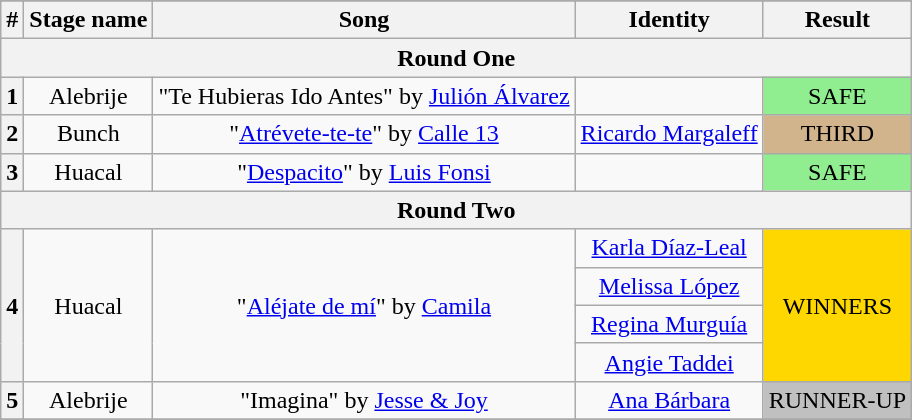<table class="wikitable plainrowheaders" style="text-align: center;">
<tr>
</tr>
<tr>
<th>#</th>
<th>Stage name</th>
<th>Song</th>
<th>Identity</th>
<th>Result</th>
</tr>
<tr>
<th colspan="5">Round One</th>
</tr>
<tr>
<th>1</th>
<td>Alebrije</td>
<td>"Te Hubieras Ido Antes" by <a href='#'>Julión Álvarez</a></td>
<td></td>
<td bgcolor=lightgreen>SAFE</td>
</tr>
<tr>
<th>2</th>
<td>Bunch</td>
<td>"<a href='#'>Atrévete-te-te</a>" by <a href='#'>Calle 13</a></td>
<td><a href='#'>Ricardo Margaleff</a></td>
<td bgcolor=tan>THIRD</td>
</tr>
<tr>
<th>3</th>
<td>Huacal</td>
<td>"<a href='#'>Despacito</a>" by <a href='#'>Luis Fonsi</a></td>
<td></td>
<td bgcolor=lightgreen>SAFE</td>
</tr>
<tr>
<th colspan="5">Round Two</th>
</tr>
<tr>
<th rowspan="4">4</th>
<td rowspan="4">Huacal</td>
<td rowspan="4">"<a href='#'>Aléjate de mí</a>" by <a href='#'>Camila</a></td>
<td><a href='#'>Karla Díaz-Leal</a></td>
<td rowspan="4" bgcolor=gold>WINNERS</td>
</tr>
<tr>
<td><a href='#'>Melissa López</a></td>
</tr>
<tr>
<td><a href='#'>Regina Murguía</a></td>
</tr>
<tr>
<td><a href='#'>Angie Taddei</a></td>
</tr>
<tr>
<th>5</th>
<td>Alebrije</td>
<td>"Imagina" by <a href='#'>Jesse & Joy</a></td>
<td><a href='#'>Ana Bárbara</a></td>
<td bgcolor=silver>RUNNER-UP</td>
</tr>
<tr>
</tr>
</table>
